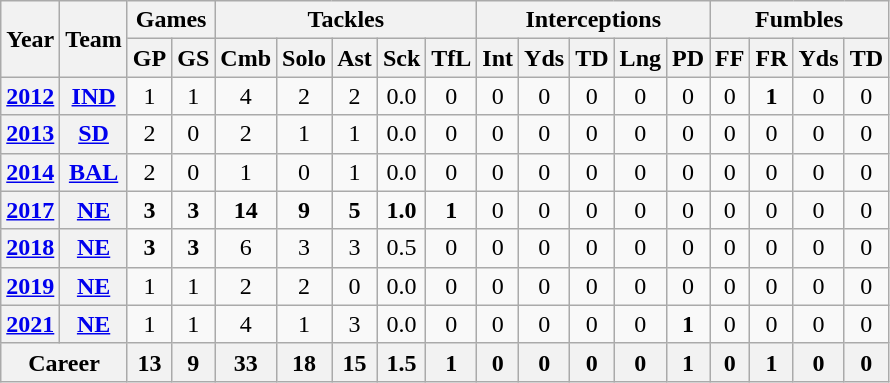<table class="wikitable" style="text-align:center;">
<tr>
<th rowspan="2">Year</th>
<th rowspan="2">Team</th>
<th colspan="2">Games</th>
<th colspan="5">Tackles</th>
<th colspan="5">Interceptions</th>
<th colspan="4">Fumbles</th>
</tr>
<tr>
<th>GP</th>
<th>GS</th>
<th>Cmb</th>
<th>Solo</th>
<th>Ast</th>
<th>Sck</th>
<th>TfL</th>
<th>Int</th>
<th>Yds</th>
<th>TD</th>
<th>Lng</th>
<th>PD</th>
<th>FF</th>
<th>FR</th>
<th>Yds</th>
<th>TD</th>
</tr>
<tr>
<th><a href='#'>2012</a></th>
<th><a href='#'>IND</a></th>
<td>1</td>
<td>1</td>
<td>4</td>
<td>2</td>
<td>2</td>
<td>0.0</td>
<td>0</td>
<td>0</td>
<td>0</td>
<td>0</td>
<td>0</td>
<td>0</td>
<td>0</td>
<td><strong>1</strong></td>
<td>0</td>
<td>0</td>
</tr>
<tr>
<th><a href='#'>2013</a></th>
<th><a href='#'>SD</a></th>
<td>2</td>
<td>0</td>
<td>2</td>
<td>1</td>
<td>1</td>
<td>0.0</td>
<td>0</td>
<td>0</td>
<td>0</td>
<td>0</td>
<td>0</td>
<td>0</td>
<td>0</td>
<td>0</td>
<td>0</td>
<td>0</td>
</tr>
<tr>
<th><a href='#'>2014</a></th>
<th><a href='#'>BAL</a></th>
<td>2</td>
<td>0</td>
<td>1</td>
<td>0</td>
<td>1</td>
<td>0.0</td>
<td>0</td>
<td>0</td>
<td>0</td>
<td>0</td>
<td>0</td>
<td>0</td>
<td>0</td>
<td>0</td>
<td>0</td>
<td>0</td>
</tr>
<tr>
<th><a href='#'>2017</a></th>
<th><a href='#'>NE</a></th>
<td><strong>3</strong></td>
<td><strong>3</strong></td>
<td><strong>14</strong></td>
<td><strong>9</strong></td>
<td><strong>5</strong></td>
<td><strong>1.0</strong></td>
<td><strong>1</strong></td>
<td>0</td>
<td>0</td>
<td>0</td>
<td>0</td>
<td>0</td>
<td>0</td>
<td>0</td>
<td>0</td>
<td>0</td>
</tr>
<tr>
<th><a href='#'>2018</a></th>
<th><a href='#'>NE</a></th>
<td><strong>3</strong></td>
<td><strong>3</strong></td>
<td>6</td>
<td>3</td>
<td>3</td>
<td>0.5</td>
<td>0</td>
<td>0</td>
<td>0</td>
<td>0</td>
<td>0</td>
<td>0</td>
<td>0</td>
<td>0</td>
<td>0</td>
<td>0</td>
</tr>
<tr>
<th><a href='#'>2019</a></th>
<th><a href='#'>NE</a></th>
<td>1</td>
<td>1</td>
<td>2</td>
<td>2</td>
<td>0</td>
<td>0.0</td>
<td>0</td>
<td>0</td>
<td>0</td>
<td>0</td>
<td>0</td>
<td>0</td>
<td>0</td>
<td>0</td>
<td>0</td>
<td>0</td>
</tr>
<tr>
<th><a href='#'>2021</a></th>
<th><a href='#'>NE</a></th>
<td>1</td>
<td>1</td>
<td>4</td>
<td>1</td>
<td>3</td>
<td>0.0</td>
<td>0</td>
<td>0</td>
<td>0</td>
<td>0</td>
<td>0</td>
<td><strong>1</strong></td>
<td>0</td>
<td>0</td>
<td>0</td>
<td>0</td>
</tr>
<tr>
<th colspan="2">Career</th>
<th>13</th>
<th>9</th>
<th>33</th>
<th>18</th>
<th>15</th>
<th>1.5</th>
<th>1</th>
<th>0</th>
<th>0</th>
<th>0</th>
<th>0</th>
<th>1</th>
<th>0</th>
<th>1</th>
<th>0</th>
<th>0</th>
</tr>
</table>
